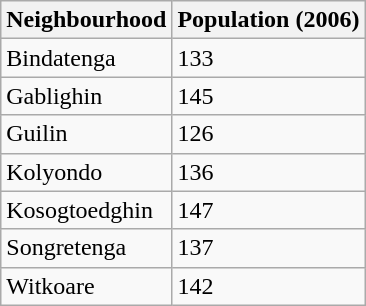<table class="wikitable">
<tr>
<th>Neighbourhood</th>
<th>Population (2006)</th>
</tr>
<tr>
<td>Bindatenga</td>
<td>133</td>
</tr>
<tr>
<td>Gablighin</td>
<td>145</td>
</tr>
<tr>
<td>Guilin</td>
<td>126</td>
</tr>
<tr>
<td>Kolyondo</td>
<td>136</td>
</tr>
<tr>
<td>Kosogtoedghin</td>
<td>147</td>
</tr>
<tr>
<td>Songretenga</td>
<td>137</td>
</tr>
<tr>
<td>Witkoare</td>
<td>142</td>
</tr>
</table>
